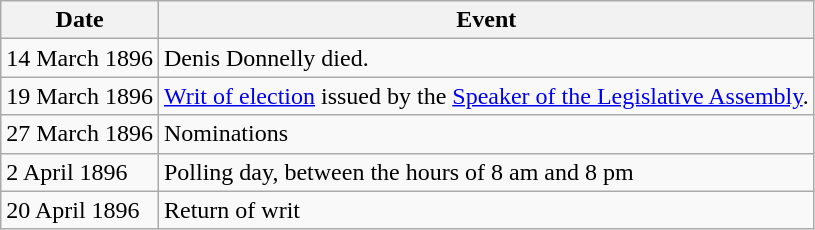<table class="wikitable">
<tr>
<th>Date</th>
<th>Event</th>
</tr>
<tr>
<td>14 March 1896</td>
<td>Denis Donnelly died.</td>
</tr>
<tr>
<td>19 March 1896</td>
<td><a href='#'>Writ of election</a> issued by the <a href='#'>Speaker of the Legislative Assembly</a>.</td>
</tr>
<tr>
<td>27 March 1896</td>
<td>Nominations</td>
</tr>
<tr>
<td>2 April 1896</td>
<td>Polling day, between the hours of 8 am and 8 pm</td>
</tr>
<tr>
<td>20 April 1896</td>
<td>Return of writ</td>
</tr>
</table>
